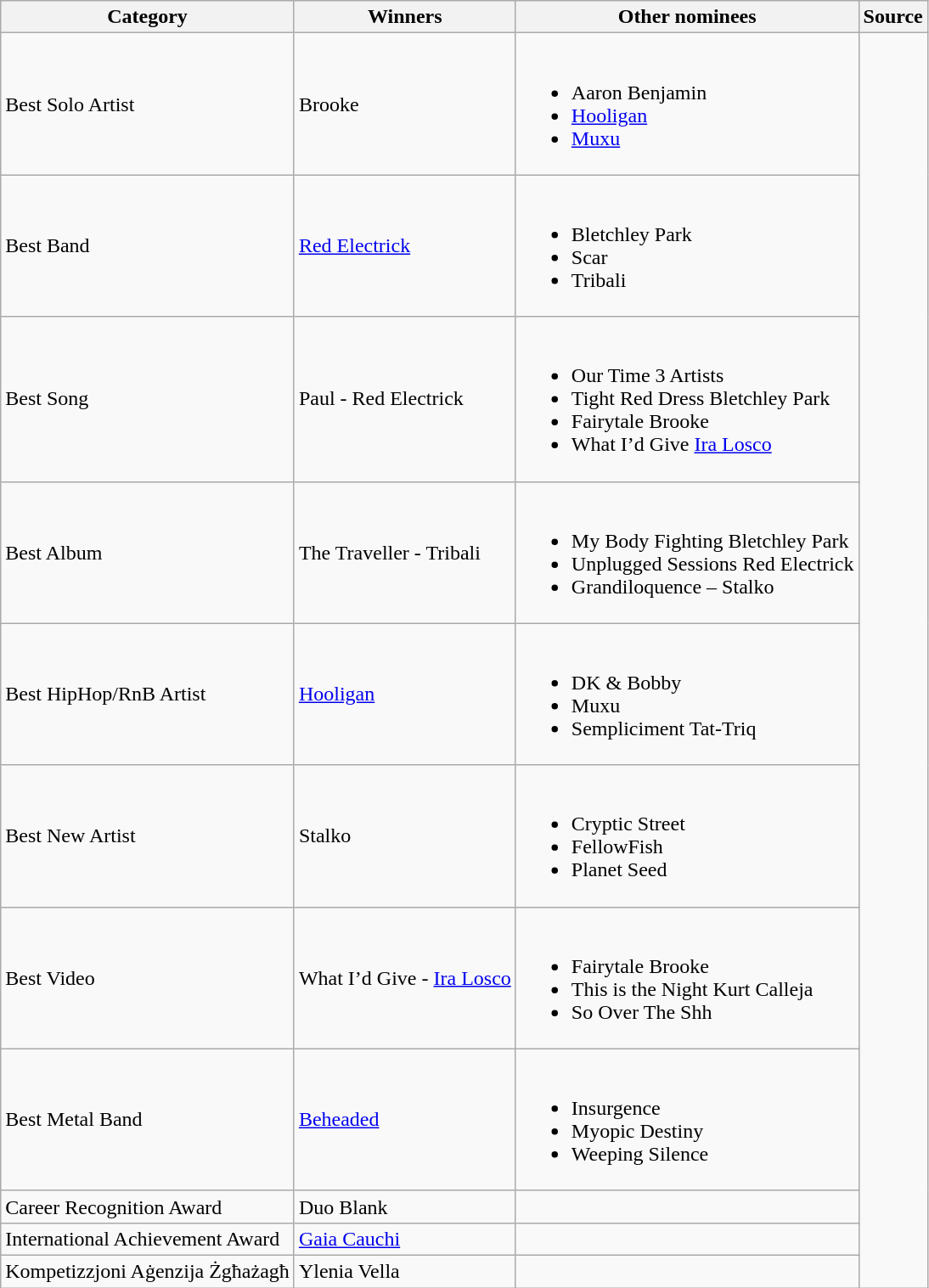<table class="wikitable">
<tr>
<th>Category</th>
<th>Winners</th>
<th>Other nominees</th>
<th>Source</th>
</tr>
<tr>
<td>Best Solo Artist</td>
<td>Brooke</td>
<td><br><ul><li>Aaron Benjamin</li><li><a href='#'>Hooligan</a></li><li><a href='#'>Muxu</a></li></ul></td>
<td rowspan="11"></td>
</tr>
<tr>
<td>Best Band</td>
<td><a href='#'>Red Electrick</a></td>
<td><br><ul><li>Bletchley Park</li><li>Scar</li><li>Tribali</li></ul></td>
</tr>
<tr>
<td>Best Song</td>
<td>Paul - Red Electrick</td>
<td><br><ul><li>Our Time  3 Artists</li><li>Tight Red Dress  Bletchley Park</li><li>Fairytale  Brooke</li><li>What I’d Give  <a href='#'>Ira Losco</a></li></ul></td>
</tr>
<tr>
<td>Best Album</td>
<td>The Traveller - Tribali</td>
<td><br><ul><li>My Body Fighting  Bletchley Park</li><li>Unplugged Sessions  Red Electrick</li><li>Grandiloquence – Stalko</li></ul></td>
</tr>
<tr>
<td>Best HipHop/RnB Artist</td>
<td><a href='#'>Hooligan</a></td>
<td><br><ul><li>DK & Bobby</li><li>Muxu</li><li>Sempliciment Tat-Triq</li></ul></td>
</tr>
<tr>
<td>Best New Artist</td>
<td>Stalko</td>
<td><br><ul><li>Cryptic Street</li><li>FellowFish</li><li>Planet Seed</li></ul></td>
</tr>
<tr>
<td>Best Video</td>
<td>What I’d Give - <a href='#'>Ira Losco</a></td>
<td><br><ul><li>Fairytale  Brooke</li><li>This is the Night  Kurt Calleja</li><li>So Over  The Shh</li></ul></td>
</tr>
<tr>
<td>Best Metal Band</td>
<td><a href='#'>Beheaded</a></td>
<td><br><ul><li>Insurgence</li><li>Myopic Destiny</li><li>Weeping Silence</li></ul></td>
</tr>
<tr>
<td>Career Recognition Award</td>
<td>Duo Blank</td>
<td></td>
</tr>
<tr>
<td>International Achievement Award</td>
<td><a href='#'>Gaia Cauchi</a></td>
<td></td>
</tr>
<tr>
<td>Kompetizzjoni Aġenzija Żgħażagħ</td>
<td>Ylenia Vella</td>
<td></td>
</tr>
</table>
